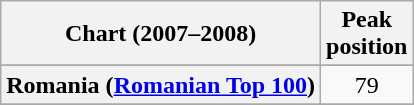<table class="wikitable sortable plainrowheaders" style="text-align:center">
<tr>
<th>Chart (2007–2008)</th>
<th>Peak<br>position</th>
</tr>
<tr>
</tr>
<tr>
</tr>
<tr>
</tr>
<tr>
</tr>
<tr>
</tr>
<tr>
<th scope="row">Romania (<a href='#'>Romanian Top 100</a>)</th>
<td align="center">79</td>
</tr>
<tr>
</tr>
<tr>
</tr>
<tr>
</tr>
<tr>
</tr>
<tr>
</tr>
<tr>
</tr>
<tr>
</tr>
<tr>
</tr>
<tr>
</tr>
<tr>
</tr>
</table>
